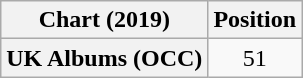<table class="wikitable plainrowheaders" style="text-align:center">
<tr>
<th scope="col">Chart (2019)</th>
<th scope="col">Position</th>
</tr>
<tr>
<th scope="row">UK Albums (OCC)</th>
<td>51</td>
</tr>
</table>
